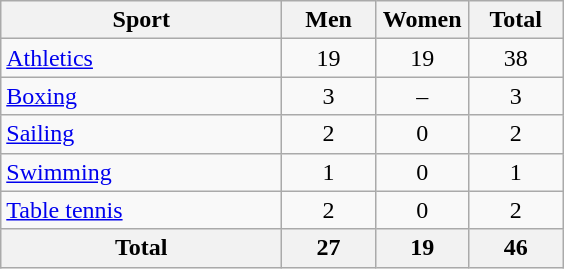<table class="wikitable sortable" style="text-align:center;">
<tr>
<th width=180>Sport</th>
<th width=55>Men</th>
<th width=55>Women</th>
<th width=55>Total</th>
</tr>
<tr>
<td align=left><a href='#'>Athletics</a></td>
<td>19</td>
<td>19</td>
<td>38</td>
</tr>
<tr>
<td align=left><a href='#'>Boxing</a></td>
<td>3</td>
<td>–</td>
<td>3</td>
</tr>
<tr>
<td align=left><a href='#'>Sailing</a></td>
<td>2</td>
<td>0</td>
<td>2</td>
</tr>
<tr>
<td align=left><a href='#'>Swimming</a></td>
<td>1</td>
<td>0</td>
<td>1</td>
</tr>
<tr>
<td align=left><a href='#'>Table tennis</a></td>
<td>2</td>
<td>0</td>
<td>2</td>
</tr>
<tr>
<th>Total</th>
<th>27</th>
<th>19</th>
<th>46</th>
</tr>
</table>
